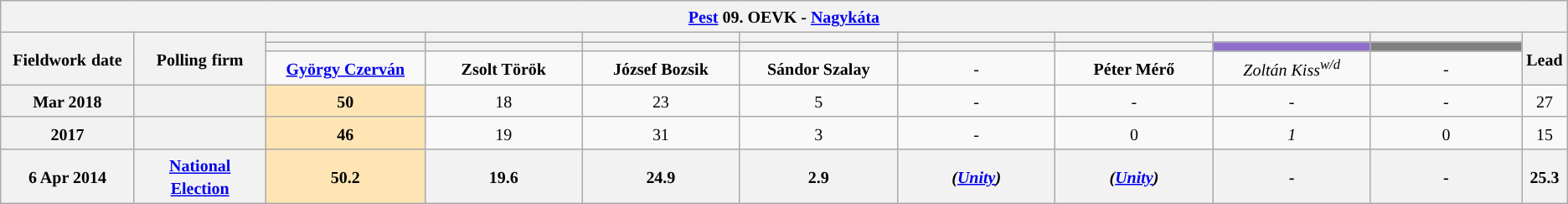<table class="wikitable mw-collapsible mw-collapsed" style="text-align:center">
<tr>
<th colspan="11" style="width: 980pt;"><small><a href='#'>Pest</a> 09. OEVK - <a href='#'>Nagykáta</a></small></th>
</tr>
<tr>
<th rowspan="3" style="width: 80pt;"><small>Fieldwork</small> <small>date</small></th>
<th rowspan="3" style="width: 80pt;"><strong><small>Polling</small> <small>firm</small></strong></th>
<th style="width: 100pt;"><small></small></th>
<th style="width: 100pt;"><small> </small></th>
<th style="width: 100pt;"></th>
<th style="width: 100pt;"></th>
<th style="width: 100pt;"></th>
<th style="width: 100pt;"></th>
<th style="width: 100pt;"></th>
<th style="width: 100pt;"></th>
<th rowspan="3" style="width: 20pt;"><small>Lead</small></th>
</tr>
<tr>
<th style="color:inherit;background:"></th>
<th style="color:inherit;background:"></th>
<th style="color:inherit;background:"></th>
<th style="color:inherit;background:"></th>
<th style="color:inherit;background:"></th>
<th style="color:inherit;background:"></th>
<th style="color:inherit;background:#8E6FCE;"></th>
<th style="color:inherit;background:#808080;"></th>
</tr>
<tr>
<td><a href='#'><strong><small>György Czerván</small></strong></a></td>
<td><strong><small>Zsolt Török</small></strong></td>
<td><strong><small>József Bozsik</small></strong></td>
<td><strong><small>Sándor Szalay</small></strong></td>
<td><small>-</small></td>
<td><strong><small>Péter Mérő</small></strong></td>
<td><em><small>Zoltán Kiss<sup>w/d</sup></small></em></td>
<td><small>-</small></td>
</tr>
<tr>
<th><small>Mar 2018</small></th>
<th><small></small></th>
<td style="background:#FFE5B4"><strong><small>50</small></strong></td>
<td><small>18</small></td>
<td><small>23</small></td>
<td><small>5</small></td>
<td><small>-</small></td>
<td><small>-</small></td>
<td><small><em>-</em></small></td>
<td><small>-</small></td>
<td style="background:"><small>27</small></td>
</tr>
<tr>
<th><small>2017</small></th>
<th><small></small></th>
<td style="background:#FFE5B4"><strong><small>46</small></strong></td>
<td><small>19</small></td>
<td><small>31</small></td>
<td><small>3</small></td>
<td><small>-</small></td>
<td><small>0</small></td>
<td><em><small>1</small></em></td>
<td><small>0</small></td>
<td style="background:"><small>15</small></td>
</tr>
<tr>
<th><small>6 Apr 2014</small></th>
<th><a href='#'><small>National Election</small></a></th>
<th style="background:#FFE5B4"><strong><small>50.2</small></strong></th>
<th><small>19.6</small></th>
<th><small>24.9</small></th>
<th><small>2.9</small></th>
<th><small><em>(<a href='#'>Unity</a>)</em></small></th>
<th><small><em>(<a href='#'>Unity</a>)</em></small></th>
<th><small>-</small></th>
<th><small>-</small></th>
<th style="background:"><small>25.3</small></th>
</tr>
</table>
